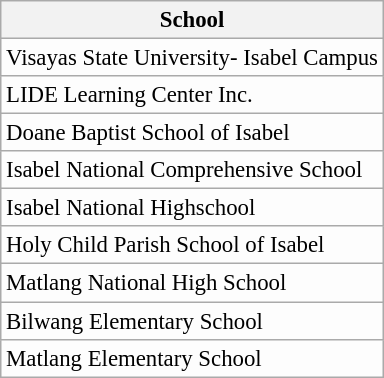<table class="wikitable sortable" style="background-color:#FDFDFD;font-size:95%;">
<tr>
<th scope="col">School</th>
</tr>
<tr>
<td>Visayas State University- Isabel Campus</td>
</tr>
<tr>
<td>LIDE Learning Center Inc.</td>
</tr>
<tr>
<td>Doane Baptist School of Isabel</td>
</tr>
<tr>
<td>Isabel National Comprehensive School</td>
</tr>
<tr>
<td>Isabel National Highschool</td>
</tr>
<tr>
<td>Holy Child Parish School of Isabel</td>
</tr>
<tr>
<td>Matlang National High School</td>
</tr>
<tr>
<td>Bilwang Elementary School</td>
</tr>
<tr>
<td>Matlang Elementary School</td>
</tr>
</table>
